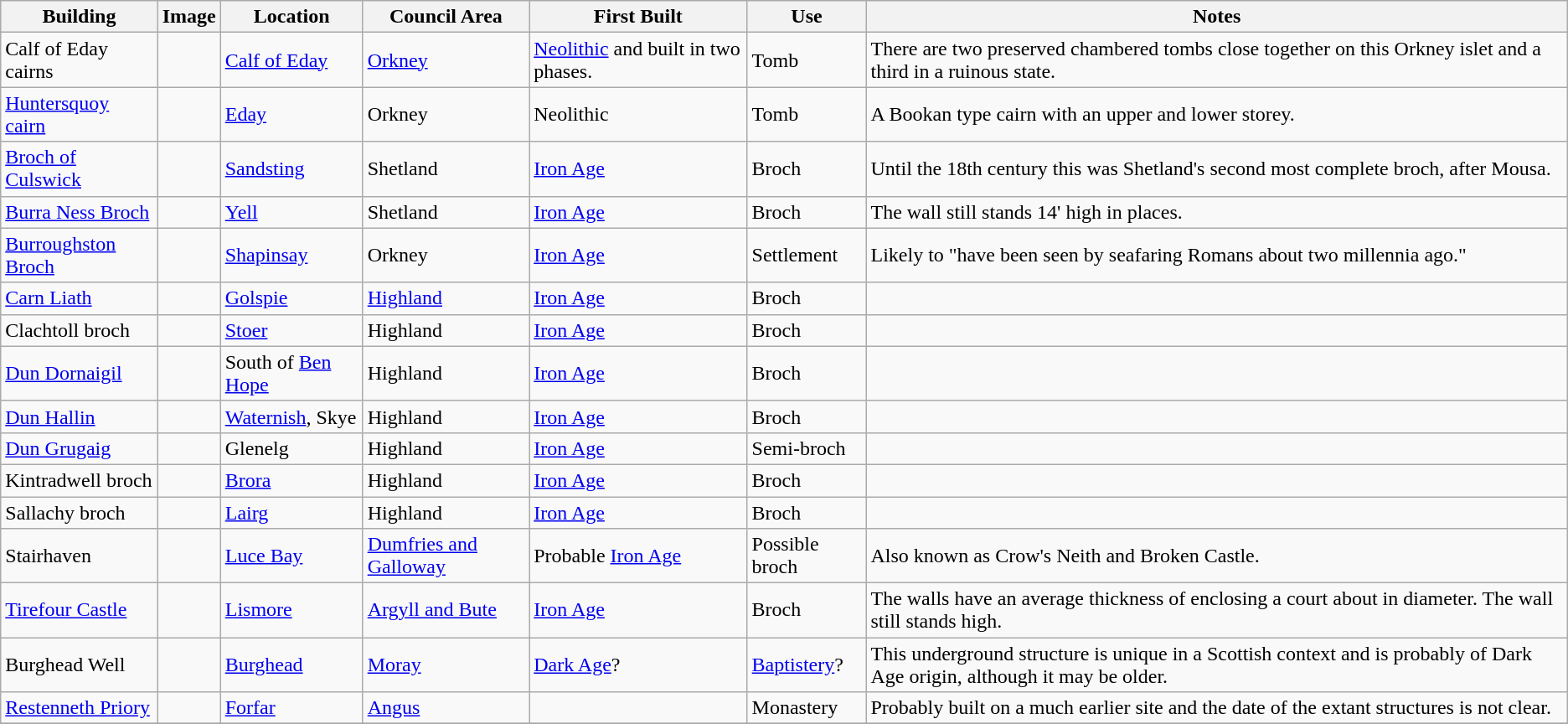<table class="wikitable sortable">
<tr>
<th>Building</th>
<th>Image</th>
<th>Location</th>
<th>Council Area</th>
<th>First Built</th>
<th>Use</th>
<th>Notes</th>
</tr>
<tr>
<td>Calf of Eday cairns</td>
<td></td>
<td><a href='#'>Calf of Eday</a></td>
<td><a href='#'>Orkney</a></td>
<td><a href='#'>Neolithic</a> and built in two phases.</td>
<td>Tomb</td>
<td>There are two preserved chambered tombs close together on this Orkney islet and a third in a ruinous state.</td>
</tr>
<tr>
<td><a href='#'>Huntersquoy cairn</a></td>
<td></td>
<td><a href='#'>Eday</a></td>
<td>Orkney</td>
<td>Neolithic</td>
<td>Tomb</td>
<td>A Bookan type cairn with an upper and lower storey.</td>
</tr>
<tr>
<td><a href='#'>Broch of Culswick</a></td>
<td></td>
<td><a href='#'>Sandsting</a></td>
<td>Shetland</td>
<td><a href='#'>Iron Age</a></td>
<td>Broch</td>
<td>Until the 18th century this was Shetland's second most complete broch, after Mousa.</td>
</tr>
<tr>
<td><a href='#'>Burra Ness Broch</a></td>
<td></td>
<td><a href='#'>Yell</a></td>
<td>Shetland</td>
<td><a href='#'>Iron Age</a></td>
<td>Broch</td>
<td>The wall still stands 14' high in places.</td>
</tr>
<tr>
<td><a href='#'>Burroughston Broch</a></td>
<td></td>
<td><a href='#'>Shapinsay</a></td>
<td>Orkney</td>
<td><a href='#'>Iron Age</a></td>
<td>Settlement</td>
<td>Likely to "have been seen by seafaring Romans about two millennia ago."</td>
</tr>
<tr>
<td><a href='#'>Carn Liath</a></td>
<td></td>
<td><a href='#'>Golspie</a></td>
<td><a href='#'>Highland</a></td>
<td><a href='#'>Iron Age</a></td>
<td>Broch</td>
<td></td>
</tr>
<tr>
<td>Clachtoll broch</td>
<td></td>
<td><a href='#'>Stoer</a></td>
<td>Highland</td>
<td><a href='#'>Iron Age</a></td>
<td>Broch</td>
<td></td>
</tr>
<tr>
<td><a href='#'>Dun Dornaigil</a></td>
<td></td>
<td>South of <a href='#'>Ben Hope</a></td>
<td>Highland</td>
<td><a href='#'>Iron Age</a></td>
<td>Broch</td>
<td></td>
</tr>
<tr>
<td><a href='#'>Dun Hallin</a></td>
<td></td>
<td><a href='#'>Waternish</a>, Skye</td>
<td>Highland</td>
<td><a href='#'>Iron Age</a></td>
<td>Broch</td>
<td></td>
</tr>
<tr>
<td><a href='#'>Dun Grugaig</a></td>
<td></td>
<td>Glenelg</td>
<td>Highland</td>
<td><a href='#'>Iron Age</a></td>
<td>Semi-broch</td>
<td></td>
</tr>
<tr>
<td>Kintradwell broch</td>
<td></td>
<td><a href='#'>Brora</a></td>
<td>Highland</td>
<td><a href='#'>Iron Age</a></td>
<td>Broch</td>
<td></td>
</tr>
<tr>
<td>Sallachy broch</td>
<td></td>
<td><a href='#'>Lairg</a></td>
<td>Highland</td>
<td><a href='#'>Iron Age</a></td>
<td>Broch</td>
<td></td>
</tr>
<tr>
<td>Stairhaven</td>
<td></td>
<td><a href='#'>Luce Bay</a></td>
<td><a href='#'>Dumfries and Galloway</a></td>
<td>Probable <a href='#'>Iron Age</a></td>
<td>Possible broch</td>
<td>Also known as Crow's Neith and Broken Castle.</td>
</tr>
<tr>
<td><a href='#'>Tirefour Castle</a></td>
<td></td>
<td><a href='#'>Lismore</a></td>
<td><a href='#'>Argyll and Bute</a></td>
<td><a href='#'>Iron Age</a></td>
<td>Broch</td>
<td>The walls have an average thickness of  enclosing a court about  in diameter. The wall still stands  high.</td>
</tr>
<tr>
<td>Burghead Well</td>
<td></td>
<td><a href='#'>Burghead</a></td>
<td><a href='#'>Moray</a></td>
<td><a href='#'>Dark Age</a>?</td>
<td><a href='#'>Baptistery</a>?</td>
<td>This underground structure is unique in a Scottish context and is probably of  Dark Age origin, although it may be older.</td>
</tr>
<tr>
<td><a href='#'>Restenneth Priory</a></td>
<td></td>
<td><a href='#'>Forfar</a></td>
<td><a href='#'>Angus</a></td>
<td></td>
<td>Monastery</td>
<td>Probably built on a much earlier site and the date of the extant structures is not clear.</td>
</tr>
<tr>
</tr>
</table>
